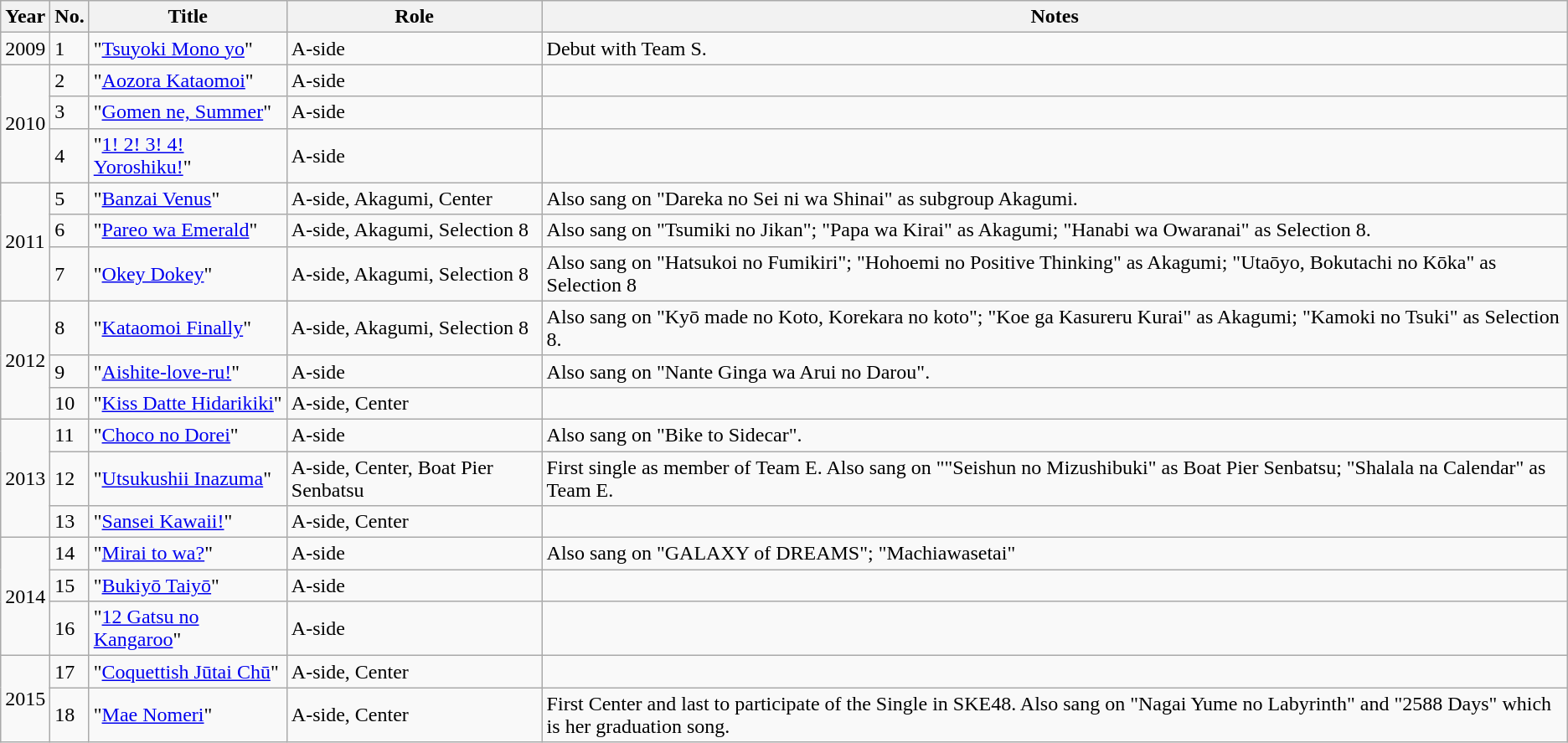<table class="wikitable sortable">
<tr>
<th>Year</th>
<th data-sort-type="number">No. </th>
<th style="width:150px;">Title </th>
<th>Role </th>
<th class="unsortable">Notes </th>
</tr>
<tr>
<td>2009</td>
<td>1</td>
<td>"<a href='#'>Tsuyoki Mono yo</a>"</td>
<td>A-side</td>
<td>Debut with Team S.</td>
</tr>
<tr>
<td rowspan="3">2010</td>
<td>2</td>
<td>"<a href='#'>Aozora Kataomoi</a>"</td>
<td>A-side</td>
<td></td>
</tr>
<tr>
<td>3</td>
<td>"<a href='#'>Gomen ne, Summer</a>"</td>
<td>A-side</td>
<td></td>
</tr>
<tr>
<td>4</td>
<td>"<a href='#'>1! 2! 3! 4! Yoroshiku!</a>"</td>
<td>A-side</td>
<td></td>
</tr>
<tr>
<td rowspan="3">2011</td>
<td>5</td>
<td>"<a href='#'>Banzai Venus</a>"</td>
<td>A-side, Akagumi, Center</td>
<td>Also sang on "Dareka no Sei ni wa Shinai" as subgroup Akagumi.</td>
</tr>
<tr>
<td>6</td>
<td>"<a href='#'>Pareo wa Emerald</a>"</td>
<td>A-side, Akagumi, Selection 8</td>
<td>Also sang on "Tsumiki no Jikan"; "Papa wa Kirai" as Akagumi; "Hanabi wa Owaranai" as Selection 8.</td>
</tr>
<tr>
<td>7</td>
<td>"<a href='#'>Okey Dokey</a>"</td>
<td>A-side, Akagumi, Selection 8</td>
<td>Also sang on "Hatsukoi no Fumikiri"; "Hohoemi no Positive Thinking" as Akagumi; "Utaōyo, Bokutachi no Kōka" as Selection 8</td>
</tr>
<tr>
<td rowspan="3">2012</td>
<td>8</td>
<td>"<a href='#'>Kataomoi Finally</a>"</td>
<td>A-side, Akagumi, Selection 8</td>
<td>Also sang on "Kyō made no Koto, Korekara no koto"; "Koe ga Kasureru Kurai" as Akagumi; "Kamoki no Tsuki" as Selection 8.</td>
</tr>
<tr>
<td>9</td>
<td>"<a href='#'>Aishite-love-ru!</a>"</td>
<td>A-side</td>
<td>Also sang on "Nante Ginga wa Arui no Darou".</td>
</tr>
<tr>
<td>10</td>
<td>"<a href='#'>Kiss Datte Hidarikiki</a>"</td>
<td>A-side, Center</td>
<td></td>
</tr>
<tr>
<td rowspan="3">2013</td>
<td>11</td>
<td>"<a href='#'>Choco no Dorei</a>"</td>
<td>A-side</td>
<td>Also sang on "Bike to Sidecar".</td>
</tr>
<tr>
<td>12</td>
<td>"<a href='#'>Utsukushii Inazuma</a>"</td>
<td>A-side, Center, Boat Pier Senbatsu</td>
<td>First single as member of Team E. Also sang on ""Seishun no Mizushibuki" as Boat Pier Senbatsu; "Shalala na Calendar" as Team E.</td>
</tr>
<tr>
<td>13</td>
<td>"<a href='#'>Sansei Kawaii!</a>"</td>
<td>A-side, Center</td>
<td></td>
</tr>
<tr>
<td rowspan="3">2014</td>
<td>14</td>
<td>"<a href='#'>Mirai to wa?</a>"</td>
<td>A-side</td>
<td>Also sang on "GALAXY of DREAMS"; "Machiawasetai"</td>
</tr>
<tr>
<td>15</td>
<td>"<a href='#'>Bukiyō Taiyō</a>"</td>
<td>A-side</td>
<td></td>
</tr>
<tr>
<td>16</td>
<td>"<a href='#'>12 Gatsu no Kangaroo</a>"</td>
<td>A-side</td>
<td></td>
</tr>
<tr>
<td rowspan="2">2015</td>
<td>17</td>
<td>"<a href='#'>Coquettish Jūtai Chū</a>"</td>
<td>A-side, Center</td>
<td></td>
</tr>
<tr>
<td>18</td>
<td>"<a href='#'>Mae Nomeri</a>"</td>
<td>A-side, Center</td>
<td>First Center and last to participate of the Single in SKE48. Also sang on "Nagai Yume no Labyrinth" and "2588 Days" which is her graduation song.</td>
</tr>
</table>
